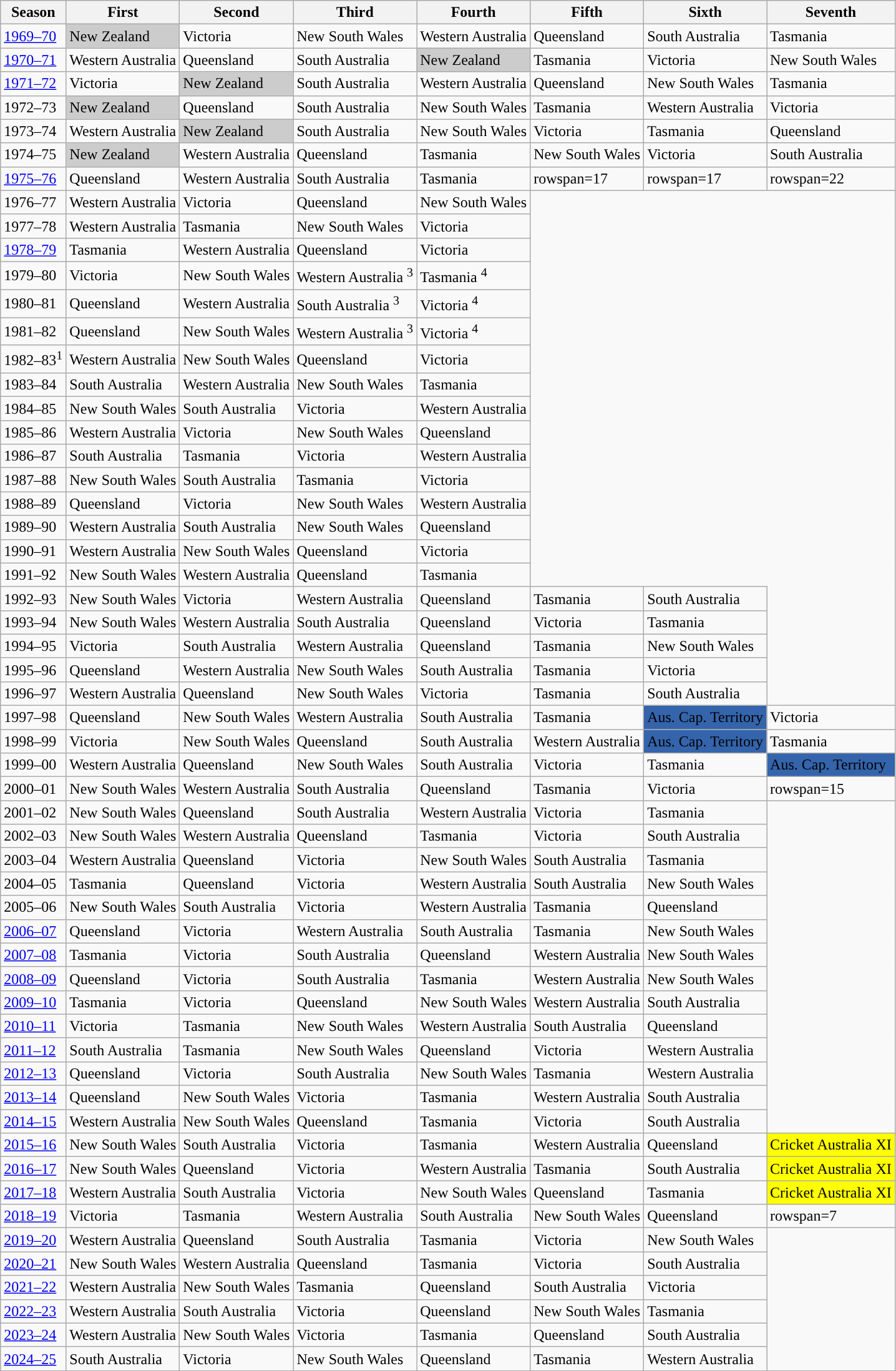<table class="wikitable">
<tr>
<th>Season</th>
<th>First</th>
<th>Second</th>
<th>Third</th>
<th>Fourth</th>
<th>Fifth</th>
<th>Sixth</th>
<th>Seventh</th>
</tr>
<tr>
<td><a href='#'>1969–70</a></td>
<td style="background-color:#CCCCCC">New Zealand</td>
<td style="background-color:#">Victoria</td>
<td style="background-color:#">New South Wales</td>
<td style="background-color:#">Western Australia</td>
<td style="background-color:#">Queensland</td>
<td Style="background-color:#">South Australia</td>
<td style="background-color:#">Tasmania</td>
</tr>
<tr>
<td><a href='#'>1970–71</a></td>
<td style="background-color:#">Western Australia</td>
<td style="background-color:#">Queensland</td>
<td Style="background-color:#">South Australia</td>
<td style="background-color:#CCCCCC">New Zealand</td>
<td style="background-color:#">Tasmania</td>
<td style="background-color:#">Victoria</td>
<td style="background-color:#">New South Wales</td>
</tr>
<tr>
<td><a href='#'>1971–72</a></td>
<td style="background-color:#">Victoria</td>
<td style="background-color:#CCCCCC">New Zealand</td>
<td Style="background-color:#">South Australia</td>
<td style="background-color:#">Western Australia</td>
<td style="background-color:#">Queensland</td>
<td style="background-color:#">New South Wales</td>
<td style="background-color:#">Tasmania</td>
</tr>
<tr>
<td>1972–73</td>
<td style="background-color:#CCCCCC">New Zealand</td>
<td style="background-color:#">Queensland</td>
<td style="background-color:#">South Australia</td>
<td style="background-color:#">New South Wales</td>
<td style="background-color:#">Tasmania</td>
<td style="background-color:#">Western Australia</td>
<td style="background-color:#">Victoria</td>
</tr>
<tr>
<td>1973–74</td>
<td style="background-color:#">Western Australia</td>
<td style="background-color:#CCCCCC">New Zealand</td>
<td style="background-color:#">South Australia</td>
<td style="background-color:#">New South Wales</td>
<td style="background-color:#">Victoria</td>
<td style="background-color:#">Tasmania</td>
<td style="background-color:#">Queensland</td>
</tr>
<tr>
<td>1974–75</td>
<td style="background-color:#CCCCCC">New Zealand</td>
<td style="background-color:#">Western Australia</td>
<td style="background-color:#">Queensland</td>
<td style="background-color:#">Tasmania</td>
<td style="background-color:#">New South Wales</td>
<td style="background-color:#">Victoria</td>
<td style="background-color:#">South Australia</td>
</tr>
<tr>
<td><a href='#'>1975–76</a></td>
<td style="background-color:#">Queensland</td>
<td style="background-color:#">Western Australia</td>
<td style="background-color:#">South Australia</td>
<td style="background-color:#">Tasmania</td>
<td>rowspan=17 </td>
<td>rowspan=17 </td>
<td>rowspan=22 </td>
</tr>
<tr>
<td>1976–77</td>
<td style="background-color:#">Western Australia</td>
<td style="background-color:#">Victoria</td>
<td style="background-color:#">Queensland</td>
<td style="background-color:#">New South Wales</td>
</tr>
<tr>
<td>1977–78</td>
<td style="background-color:#">Western Australia</td>
<td style="background-color:#">Tasmania</td>
<td style="background-color:#">New South Wales</td>
<td style="background-color:#">Victoria</td>
</tr>
<tr>
<td><a href='#'>1978–79</a></td>
<td style="background-color:#">Tasmania</td>
<td style="background-color:#">Western Australia</td>
<td style="background-color:#">Queensland</td>
<td style="background-color:#">Victoria</td>
</tr>
<tr>
<td>1979–80</td>
<td style="background-color:#">Victoria</td>
<td style="background-color:#">New South Wales</td>
<td style="background-color:#">Western Australia <sup>3</sup></td>
<td style="background-color:#">Tasmania <sup>4</sup></td>
</tr>
<tr>
<td>1980–81</td>
<td style="background-color:#">Queensland</td>
<td style="background-color:#">Western Australia</td>
<td style="background-color:#">South Australia <sup>3</sup></td>
<td style="background-color:#">Victoria <sup>4</sup></td>
</tr>
<tr>
<td>1981–82</td>
<td style="background-color:#">Queensland</td>
<td style="background-color:#">New South Wales</td>
<td style="background-color:#">Western Australia <sup>3</sup></td>
<td style="background-color:#">Victoria <sup>4</sup></td>
</tr>
<tr>
<td>1982–83<sup>1</sup></td>
<td style="background-color:#">Western Australia</td>
<td style="background-color:#">New South Wales</td>
<td style="background-color:#">Queensland</td>
<td style="background-color:#">Victoria</td>
</tr>
<tr>
<td>1983–84</td>
<td style="background-color:#">South Australia</td>
<td style="background-color:#">Western Australia</td>
<td style="background-color:#">New South Wales</td>
<td style="background-color:#">Tasmania</td>
</tr>
<tr>
<td>1984–85</td>
<td style="background-color:#">New South Wales</td>
<td style="background-color:#">South Australia</td>
<td style="background-color:#">Victoria</td>
<td style="background-color:#">Western Australia</td>
</tr>
<tr>
<td>1985–86</td>
<td style="background-color:#">Western Australia</td>
<td style="background-color:#">Victoria</td>
<td style="background-color:#">New South Wales</td>
<td style="background-color:#">Queensland</td>
</tr>
<tr>
<td>1986–87</td>
<td style="background-color:#">South Australia</td>
<td style="background-color:#">Tasmania</td>
<td style="background-color:#">Victoria</td>
<td style="background-color:#">Western Australia</td>
</tr>
<tr>
<td>1987–88</td>
<td style="background-color:#">New South Wales</td>
<td style="background-color:#">South Australia</td>
<td style="background-color:#">Tasmania</td>
<td style="background-color:#">Victoria</td>
</tr>
<tr>
<td>1988–89</td>
<td style="background-color:#">Queensland</td>
<td style="background-color:#">Victoria</td>
<td style="background-color:#">New South Wales</td>
<td style="background-color:#">Western Australia</td>
</tr>
<tr>
<td>1989–90</td>
<td style="background-color:#">Western Australia</td>
<td style="background-color:#">South Australia</td>
<td style="background-color:#">New South Wales</td>
<td style="background-color:#">Queensland</td>
</tr>
<tr>
<td>1990–91</td>
<td style="background-color:#">Western Australia</td>
<td style="background-color:#">New South Wales</td>
<td style="background-color:#">Queensland</td>
<td style="background-color:#">Victoria</td>
</tr>
<tr>
<td>1991–92</td>
<td style="background-color:#">New South Wales</td>
<td style="background-color:#">Western Australia</td>
<td style="background-color:#">Queensland</td>
<td style="background-color:#">Tasmania</td>
</tr>
<tr>
<td>1992–93</td>
<td style="background-color:#">New South Wales</td>
<td style="background-color:#">Victoria</td>
<td style="background-color:#">Western Australia</td>
<td style="background-color:#">Queensland</td>
<td style="background-color:#">Tasmania</td>
<td style="background-color:#">South Australia</td>
</tr>
<tr>
<td>1993–94</td>
<td style="background-color:#">New South Wales</td>
<td style="background-color:#">Western Australia</td>
<td style="background-color:#">South Australia</td>
<td style="background-color:#">Queensland</td>
<td style="background-color:#">Victoria</td>
<td style="background-color:#">Tasmania</td>
</tr>
<tr>
<td>1994–95</td>
<td style="background-color:#">Victoria</td>
<td style="background-color:#">South Australia</td>
<td style="background-color:#">Western Australia</td>
<td style="background-color:#">Queensland</td>
<td style="background-color:#">Tasmania</td>
<td style="background-color:#">New South Wales</td>
</tr>
<tr>
<td>1995–96</td>
<td style="background-color:#">Queensland</td>
<td style="background-color:#">Western Australia</td>
<td style="background-color:#">New South Wales</td>
<td style="background-color:#">South Australia</td>
<td style="background-color:#">Tasmania</td>
<td style="background-color:#">Victoria</td>
</tr>
<tr>
<td>1996–97</td>
<td style="background-color:#">Western Australia</td>
<td style="background-color:#">Queensland</td>
<td style="background-color:#">New South Wales</td>
<td style="background-color:#">Victoria</td>
<td style="background-color:#">Tasmania</td>
<td style="background-color:#">South Australia</td>
</tr>
<tr>
<td>1997–98</td>
<td style="background-color:#">Queensland</td>
<td style="background-color:#">New South Wales</td>
<td style="background-color:#">Western Australia</td>
<td style="background-color:#">South Australia</td>
<td style="background-color:#">Tasmania</td>
<td bgcolor="#3464ab">Aus. Cap. Territory</td>
<td style="background-color:#">Victoria</td>
</tr>
<tr>
<td>1998–99</td>
<td style="background-color:#">Victoria</td>
<td style="background-color:#">New South Wales</td>
<td style="background-color:#">Queensland</td>
<td style="background-color:#">South Australia</td>
<td style="background-color:#">Western Australia</td>
<td bgcolor="#3464ab">Aus. Cap. Territory</td>
<td style="background-color:#">Tasmania</td>
</tr>
<tr>
<td>1999–00</td>
<td style="background-color:#">Western Australia</td>
<td style="background-color:#">Queensland</td>
<td style="background-color:#">New South Wales</td>
<td style="background-color:#">South Australia</td>
<td style="background-color:#">Victoria</td>
<td style="background-color:#">Tasmania</td>
<td bgcolor="#3464ab">Aus. Cap. Territory</td>
</tr>
<tr>
<td>2000–01</td>
<td style="background-color:#">New South Wales</td>
<td style="background-color:#">Western Australia</td>
<td style="background-color:#">South Australia</td>
<td style="background-color:#">Queensland</td>
<td style="background-color:#">Tasmania</td>
<td style="background-color:#">Victoria</td>
<td>rowspan=15 </td>
</tr>
<tr>
<td>2001–02</td>
<td style="background-color:#">New South Wales</td>
<td style="background-color:#">Queensland</td>
<td style="background-color:#">South Australia</td>
<td style="background-color:#">Western Australia</td>
<td style="background-color:#">Victoria</td>
<td style="background-color:#">Tasmania</td>
</tr>
<tr>
<td>2002–03</td>
<td style="background-color:#">New South Wales</td>
<td style="background-color:#">Western Australia</td>
<td style="background-color:#">Queensland</td>
<td style="background-color:#">Tasmania</td>
<td style="background-color:#">Victoria</td>
<td style="background-color:#">South Australia</td>
</tr>
<tr>
<td>2003–04</td>
<td style="background-color:#">Western Australia</td>
<td style="background-color:#">Queensland</td>
<td style="background-color:#">Victoria</td>
<td style="background-color:#">New South Wales</td>
<td style="background-color:#">South Australia</td>
<td style="background-color:#">Tasmania</td>
</tr>
<tr>
<td>2004–05</td>
<td style="background-color:#">Tasmania</td>
<td style="background-color:#">Queensland</td>
<td style="background-color:#">Victoria</td>
<td style="background-color:#">Western Australia</td>
<td style="background-color:#">South Australia</td>
<td style="background-color:#">New South Wales</td>
</tr>
<tr>
<td>2005–06</td>
<td style="background-color:#">New South Wales</td>
<td style="background-color:#">South Australia</td>
<td style="background-color:#">Victoria</td>
<td style="background-color:#">Western Australia</td>
<td style="background-color:#">Tasmania</td>
<td style="background-color:#">Queensland</td>
</tr>
<tr>
<td><a href='#'>2006–07</a></td>
<td style="background-color:#">Queensland</td>
<td style="background-color:#">Victoria</td>
<td style="background-color:#">Western Australia</td>
<td style="background-color:#">South Australia</td>
<td style="background-color:#">Tasmania</td>
<td style="background-color:#">New South Wales</td>
</tr>
<tr>
<td><a href='#'>2007–08</a></td>
<td style="background-color:#">Tasmania</td>
<td style="background-color:#">Victoria</td>
<td style="background-color:#">South Australia</td>
<td style="background-color:#">Queensland</td>
<td style="background-color:#">Western Australia</td>
<td style="background-color:#">New South Wales</td>
</tr>
<tr>
<td><a href='#'>2008–09</a></td>
<td style="background-color:#">Queensland</td>
<td style="background-color:#">Victoria</td>
<td style="background-color:#">South Australia</td>
<td style="background-color:#">Tasmania</td>
<td style="background-color:#">Western Australia</td>
<td style="background-color:#">New South Wales</td>
</tr>
<tr>
<td><a href='#'>2009–10</a></td>
<td style="background-color:#">Tasmania</td>
<td style="background-color:#">Victoria</td>
<td style="background-color:#">Queensland</td>
<td style="background-color:#">New South Wales</td>
<td style="background-color:#">Western Australia</td>
<td style="background-color:#">South Australia</td>
</tr>
<tr>
<td><a href='#'>2010–11</a></td>
<td style="background-color:#">Victoria</td>
<td style="background-color:#">Tasmania</td>
<td style="background-color:#">New South Wales</td>
<td style="background-color:#">Western Australia</td>
<td style="background-color:#">South Australia</td>
<td style="background-color:#">Queensland</td>
</tr>
<tr>
<td><a href='#'>2011–12</a></td>
<td style="background-color:#">South Australia</td>
<td style="background-color:#">Tasmania</td>
<td style="background-color:#">New South Wales</td>
<td style="background-color:#">Queensland</td>
<td style="background-color:#">Victoria</td>
<td style="background-color:#">Western Australia</td>
</tr>
<tr>
<td><a href='#'>2012–13</a></td>
<td style="background-color:#">Queensland</td>
<td style="background-color:#">Victoria</td>
<td style="background-color:#">South Australia</td>
<td style="background-color:#">New South Wales</td>
<td style="background-color:#">Tasmania</td>
<td style="background-color:#">Western Australia</td>
</tr>
<tr>
<td><a href='#'>2013–14</a></td>
<td style="background-color:#">Queensland</td>
<td style="background-color:#">New South Wales</td>
<td style="background-color:#">Victoria</td>
<td style="background-color:#">Tasmania</td>
<td style="background-color:#">Western Australia</td>
<td style="background-color:#">South Australia</td>
</tr>
<tr>
<td><a href='#'>2014–15</a></td>
<td style="background-color:#">Western Australia</td>
<td style="background-color:#">New South Wales</td>
<td style="background-color:#">Queensland</td>
<td style="background-color:#">Tasmania</td>
<td style="background-color:#">Victoria</td>
<td style="background-color:#">South Australia</td>
</tr>
<tr>
<td><a href='#'>2015–16</a></td>
<td style="background-color:#">New South Wales</td>
<td style="background-color:#">South Australia</td>
<td style="background-color:#">Victoria</td>
<td style="background-color:#">Tasmania</td>
<td style="background-color:#">Western Australia</td>
<td style="background-color:#">Queensland</td>
<td style="background-color:#FFFF00">Cricket Australia XI</td>
</tr>
<tr>
<td><a href='#'>2016–17</a></td>
<td style="background-color:#">New South Wales</td>
<td style="background-color:#">Queensland</td>
<td style="background-color:#">Victoria</td>
<td style="background-color:#">Western Australia</td>
<td style="background-color:#">Tasmania</td>
<td style="background-color:#">South Australia</td>
<td style="background-color:#FFFF00">Cricket Australia XI</td>
</tr>
<tr>
<td><a href='#'>2017–18</a></td>
<td style="background-color:#">Western Australia</td>
<td style="background-color:#">South Australia</td>
<td style="background-color:#">Victoria</td>
<td style="background-color:#">New South Wales</td>
<td style="background-color:#">Queensland</td>
<td style="background-color:#">Tasmania</td>
<td style="background-color:#FFFF00">Cricket Australia XI</td>
</tr>
<tr>
<td><a href='#'>2018–19</a></td>
<td style="background-color:#">Victoria</td>
<td style="background-color:#">Tasmania</td>
<td style="background-color:#">Western Australia</td>
<td style="background-color:#">South Australia</td>
<td style="background-color:#">New South Wales</td>
<td style="background-color:#">Queensland</td>
<td>rowspan=7 </td>
</tr>
<tr>
<td><a href='#'>2019–20</a></td>
<td style="background-color:#">Western Australia</td>
<td style="background-color:#">Queensland</td>
<td style="background-color:#">South Australia</td>
<td style="background-color:#">Tasmania</td>
<td style="background-color:#">Victoria</td>
<td style="background-color:#">New South Wales</td>
</tr>
<tr>
<td><a href='#'>2020–21</a></td>
<td style="background-color:#">New South Wales</td>
<td style="background-color:#">Western Australia</td>
<td style="background-color:#">Queensland</td>
<td style="background-color:#">Tasmania</td>
<td style="background-color:#">Victoria</td>
<td style="background-color:#">South Australia</td>
</tr>
<tr>
<td><a href='#'>2021–22</a></td>
<td style="background-color:#">Western Australia</td>
<td style="background-color:#">New South Wales</td>
<td style="background-color:#">Tasmania</td>
<td style="background-color:#">Queensland</td>
<td style="background-color:#">South Australia</td>
<td style="background-color:#">Victoria</td>
</tr>
<tr>
<td><a href='#'>2022–23</a></td>
<td style="background-color:#">Western Australia</td>
<td style="background-color:#">South Australia</td>
<td style="background-color:#">Victoria</td>
<td style="background-color:#">Queensland</td>
<td style="background-color:#">New South Wales</td>
<td style="background-color:#">Tasmania</td>
</tr>
<tr>
<td><a href='#'>2023–24</a></td>
<td style="background-color:#">Western Australia</td>
<td style="background-color:#">New South Wales</td>
<td style="background-color:#">Victoria</td>
<td style="background-color:#">Tasmania</td>
<td style="background-color:#">Queensland</td>
<td style="background-color:#">South Australia</td>
</tr>
<tr>
<td><a href='#'>2024–25</a></td>
<td style="background-color:#">South Australia</td>
<td style="background-color:#">Victoria</td>
<td style="background-color:#">New South Wales</td>
<td style="background-color:#">Queensland</td>
<td style="background-color:#">Tasmania</td>
<td style="background-color:#">Western Australia</td>
</tr>
</table>
